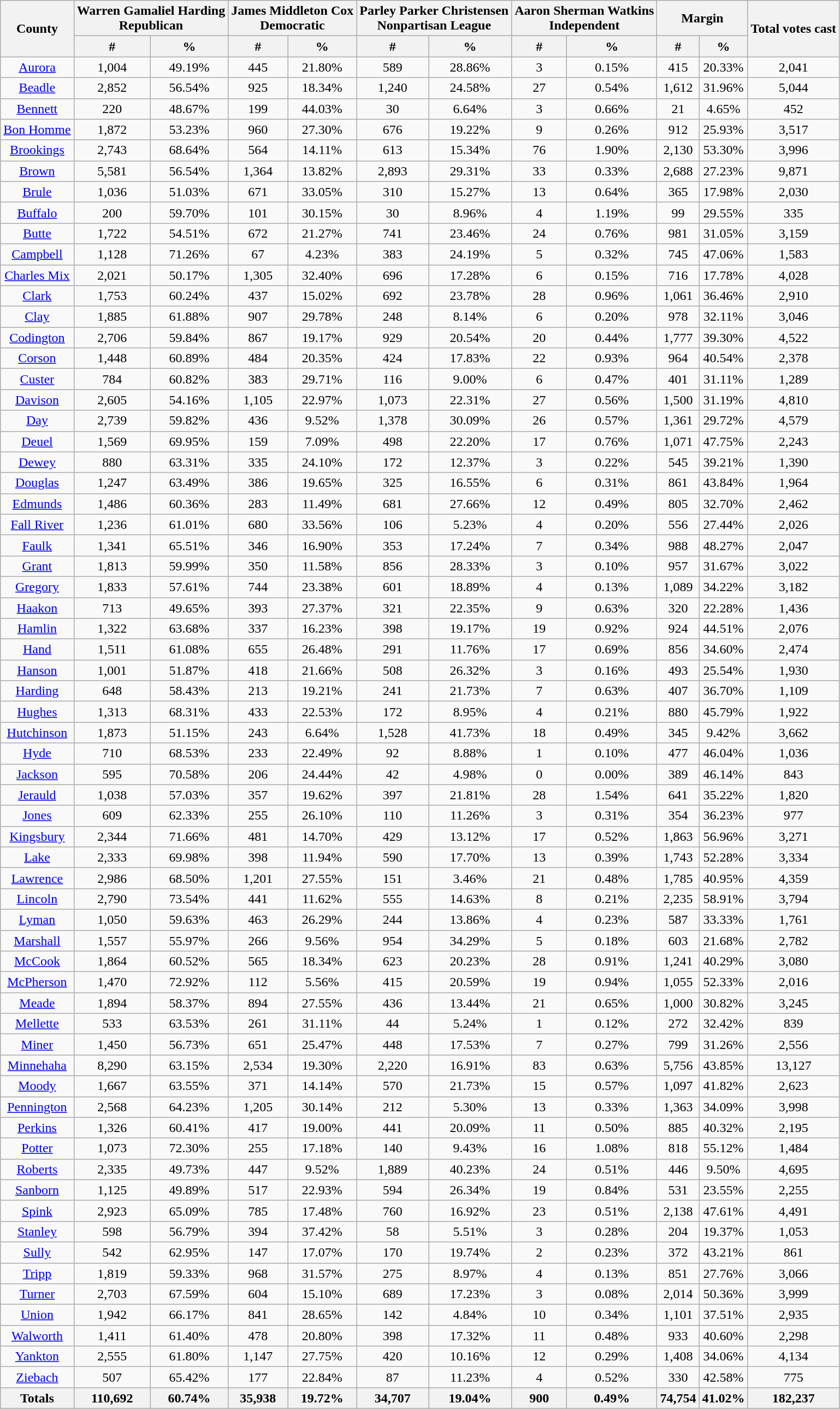<table class="wikitable sortable">
<tr>
<th rowspan="2" style="text-align:center;">County</th>
<th colspan="2" style="text-align:center;">Warren Gamaliel Harding<br>Republican</th>
<th colspan="2" style="text-align:center;">James Middleton Cox<br>Democratic</th>
<th colspan="2" style="text-align:center;">Parley Parker Christensen<br>Nonpartisan League</th>
<th colspan="2" style="text-align:center;">Aaron Sherman Watkins<br>Independent</th>
<th colspan="2" style="text-align:center;">Margin</th>
<th rowspan="2" style="text-align:center;">Total votes cast</th>
</tr>
<tr>
<th style="text-align:center;" data-sort-type="number">#</th>
<th style="text-align:center;" data-sort-type="number">%</th>
<th style="text-align:center;" data-sort-type="number">#</th>
<th style="text-align:center;" data-sort-type="number">%</th>
<th style="text-align:center;" data-sort-type="number">#</th>
<th style="text-align:center;" data-sort-type="number">%</th>
<th style="text-align:center;" data-sort-type="number">#</th>
<th style="text-align:center;" data-sort-type="number">%</th>
<th style="text-align:center;" data-sort-type="number">#</th>
<th style="text-align:center;" data-sort-type="number">%</th>
</tr>
<tr style="text-align:center;">
<td><a href='#'>Aurora</a></td>
<td>1,004</td>
<td>49.19%</td>
<td>445</td>
<td>21.80%</td>
<td>589</td>
<td>28.86%</td>
<td>3</td>
<td>0.15%</td>
<td>415</td>
<td>20.33%</td>
<td>2,041</td>
</tr>
<tr style="text-align:center;">
<td><a href='#'>Beadle</a></td>
<td>2,852</td>
<td>56.54%</td>
<td>925</td>
<td>18.34%</td>
<td>1,240</td>
<td>24.58%</td>
<td>27</td>
<td>0.54%</td>
<td>1,612</td>
<td>31.96%</td>
<td>5,044</td>
</tr>
<tr style="text-align:center;">
<td><a href='#'>Bennett</a></td>
<td>220</td>
<td>48.67%</td>
<td>199</td>
<td>44.03%</td>
<td>30</td>
<td>6.64%</td>
<td>3</td>
<td>0.66%</td>
<td>21</td>
<td>4.65%</td>
<td>452</td>
</tr>
<tr style="text-align:center;">
<td><a href='#'>Bon Homme</a></td>
<td>1,872</td>
<td>53.23%</td>
<td>960</td>
<td>27.30%</td>
<td>676</td>
<td>19.22%</td>
<td>9</td>
<td>0.26%</td>
<td>912</td>
<td>25.93%</td>
<td>3,517</td>
</tr>
<tr style="text-align:center;">
<td><a href='#'>Brookings</a></td>
<td>2,743</td>
<td>68.64%</td>
<td>564</td>
<td>14.11%</td>
<td>613</td>
<td>15.34%</td>
<td>76</td>
<td>1.90%</td>
<td>2,130</td>
<td>53.30%</td>
<td>3,996</td>
</tr>
<tr style="text-align:center;">
<td><a href='#'>Brown</a></td>
<td>5,581</td>
<td>56.54%</td>
<td>1,364</td>
<td>13.82%</td>
<td>2,893</td>
<td>29.31%</td>
<td>33</td>
<td>0.33%</td>
<td>2,688</td>
<td>27.23%</td>
<td>9,871</td>
</tr>
<tr style="text-align:center;">
<td><a href='#'>Brule</a></td>
<td>1,036</td>
<td>51.03%</td>
<td>671</td>
<td>33.05%</td>
<td>310</td>
<td>15.27%</td>
<td>13</td>
<td>0.64%</td>
<td>365</td>
<td>17.98%</td>
<td>2,030</td>
</tr>
<tr style="text-align:center;">
<td><a href='#'>Buffalo</a></td>
<td>200</td>
<td>59.70%</td>
<td>101</td>
<td>30.15%</td>
<td>30</td>
<td>8.96%</td>
<td>4</td>
<td>1.19%</td>
<td>99</td>
<td>29.55%</td>
<td>335</td>
</tr>
<tr style="text-align:center;">
<td><a href='#'>Butte</a></td>
<td>1,722</td>
<td>54.51%</td>
<td>672</td>
<td>21.27%</td>
<td>741</td>
<td>23.46%</td>
<td>24</td>
<td>0.76%</td>
<td>981</td>
<td>31.05%</td>
<td>3,159</td>
</tr>
<tr style="text-align:center;">
<td><a href='#'>Campbell</a></td>
<td>1,128</td>
<td>71.26%</td>
<td>67</td>
<td>4.23%</td>
<td>383</td>
<td>24.19%</td>
<td>5</td>
<td>0.32%</td>
<td>745</td>
<td>47.06%</td>
<td>1,583</td>
</tr>
<tr style="text-align:center;">
<td><a href='#'>Charles Mix</a></td>
<td>2,021</td>
<td>50.17%</td>
<td>1,305</td>
<td>32.40%</td>
<td>696</td>
<td>17.28%</td>
<td>6</td>
<td>0.15%</td>
<td>716</td>
<td>17.78%</td>
<td>4,028</td>
</tr>
<tr style="text-align:center;">
<td><a href='#'>Clark</a></td>
<td>1,753</td>
<td>60.24%</td>
<td>437</td>
<td>15.02%</td>
<td>692</td>
<td>23.78%</td>
<td>28</td>
<td>0.96%</td>
<td>1,061</td>
<td>36.46%</td>
<td>2,910</td>
</tr>
<tr style="text-align:center;">
<td><a href='#'>Clay</a></td>
<td>1,885</td>
<td>61.88%</td>
<td>907</td>
<td>29.78%</td>
<td>248</td>
<td>8.14%</td>
<td>6</td>
<td>0.20%</td>
<td>978</td>
<td>32.11%</td>
<td>3,046</td>
</tr>
<tr style="text-align:center;">
<td><a href='#'>Codington</a></td>
<td>2,706</td>
<td>59.84%</td>
<td>867</td>
<td>19.17%</td>
<td>929</td>
<td>20.54%</td>
<td>20</td>
<td>0.44%</td>
<td>1,777</td>
<td>39.30%</td>
<td>4,522</td>
</tr>
<tr style="text-align:center;">
<td><a href='#'>Corson</a></td>
<td>1,448</td>
<td>60.89%</td>
<td>484</td>
<td>20.35%</td>
<td>424</td>
<td>17.83%</td>
<td>22</td>
<td>0.93%</td>
<td>964</td>
<td>40.54%</td>
<td>2,378</td>
</tr>
<tr style="text-align:center;">
<td><a href='#'>Custer</a></td>
<td>784</td>
<td>60.82%</td>
<td>383</td>
<td>29.71%</td>
<td>116</td>
<td>9.00%</td>
<td>6</td>
<td>0.47%</td>
<td>401</td>
<td>31.11%</td>
<td>1,289</td>
</tr>
<tr style="text-align:center;">
<td><a href='#'>Davison</a></td>
<td>2,605</td>
<td>54.16%</td>
<td>1,105</td>
<td>22.97%</td>
<td>1,073</td>
<td>22.31%</td>
<td>27</td>
<td>0.56%</td>
<td>1,500</td>
<td>31.19%</td>
<td>4,810</td>
</tr>
<tr style="text-align:center;">
<td><a href='#'>Day</a></td>
<td>2,739</td>
<td>59.82%</td>
<td>436</td>
<td>9.52%</td>
<td>1,378</td>
<td>30.09%</td>
<td>26</td>
<td>0.57%</td>
<td>1,361</td>
<td>29.72%</td>
<td>4,579</td>
</tr>
<tr style="text-align:center;">
<td><a href='#'>Deuel</a></td>
<td>1,569</td>
<td>69.95%</td>
<td>159</td>
<td>7.09%</td>
<td>498</td>
<td>22.20%</td>
<td>17</td>
<td>0.76%</td>
<td>1,071</td>
<td>47.75%</td>
<td>2,243</td>
</tr>
<tr style="text-align:center;">
<td><a href='#'>Dewey</a></td>
<td>880</td>
<td>63.31%</td>
<td>335</td>
<td>24.10%</td>
<td>172</td>
<td>12.37%</td>
<td>3</td>
<td>0.22%</td>
<td>545</td>
<td>39.21%</td>
<td>1,390</td>
</tr>
<tr style="text-align:center;">
<td><a href='#'>Douglas</a></td>
<td>1,247</td>
<td>63.49%</td>
<td>386</td>
<td>19.65%</td>
<td>325</td>
<td>16.55%</td>
<td>6</td>
<td>0.31%</td>
<td>861</td>
<td>43.84%</td>
<td>1,964</td>
</tr>
<tr style="text-align:center;">
<td><a href='#'>Edmunds</a></td>
<td>1,486</td>
<td>60.36%</td>
<td>283</td>
<td>11.49%</td>
<td>681</td>
<td>27.66%</td>
<td>12</td>
<td>0.49%</td>
<td>805</td>
<td>32.70%</td>
<td>2,462</td>
</tr>
<tr style="text-align:center;">
<td><a href='#'>Fall River</a></td>
<td>1,236</td>
<td>61.01%</td>
<td>680</td>
<td>33.56%</td>
<td>106</td>
<td>5.23%</td>
<td>4</td>
<td>0.20%</td>
<td>556</td>
<td>27.44%</td>
<td>2,026</td>
</tr>
<tr style="text-align:center;">
<td><a href='#'>Faulk</a></td>
<td>1,341</td>
<td>65.51%</td>
<td>346</td>
<td>16.90%</td>
<td>353</td>
<td>17.24%</td>
<td>7</td>
<td>0.34%</td>
<td>988</td>
<td>48.27%</td>
<td>2,047</td>
</tr>
<tr style="text-align:center;">
<td><a href='#'>Grant</a></td>
<td>1,813</td>
<td>59.99%</td>
<td>350</td>
<td>11.58%</td>
<td>856</td>
<td>28.33%</td>
<td>3</td>
<td>0.10%</td>
<td>957</td>
<td>31.67%</td>
<td>3,022</td>
</tr>
<tr style="text-align:center;">
<td><a href='#'>Gregory</a></td>
<td>1,833</td>
<td>57.61%</td>
<td>744</td>
<td>23.38%</td>
<td>601</td>
<td>18.89%</td>
<td>4</td>
<td>0.13%</td>
<td>1,089</td>
<td>34.22%</td>
<td>3,182</td>
</tr>
<tr style="text-align:center;">
<td><a href='#'>Haakon</a></td>
<td>713</td>
<td>49.65%</td>
<td>393</td>
<td>27.37%</td>
<td>321</td>
<td>22.35%</td>
<td>9</td>
<td>0.63%</td>
<td>320</td>
<td>22.28%</td>
<td>1,436</td>
</tr>
<tr style="text-align:center;">
<td><a href='#'>Hamlin</a></td>
<td>1,322</td>
<td>63.68%</td>
<td>337</td>
<td>16.23%</td>
<td>398</td>
<td>19.17%</td>
<td>19</td>
<td>0.92%</td>
<td>924</td>
<td>44.51%</td>
<td>2,076</td>
</tr>
<tr style="text-align:center;">
<td><a href='#'>Hand</a></td>
<td>1,511</td>
<td>61.08%</td>
<td>655</td>
<td>26.48%</td>
<td>291</td>
<td>11.76%</td>
<td>17</td>
<td>0.69%</td>
<td>856</td>
<td>34.60%</td>
<td>2,474</td>
</tr>
<tr style="text-align:center;">
<td><a href='#'>Hanson</a></td>
<td>1,001</td>
<td>51.87%</td>
<td>418</td>
<td>21.66%</td>
<td>508</td>
<td>26.32%</td>
<td>3</td>
<td>0.16%</td>
<td>493</td>
<td>25.54%</td>
<td>1,930</td>
</tr>
<tr style="text-align:center;">
<td><a href='#'>Harding</a></td>
<td>648</td>
<td>58.43%</td>
<td>213</td>
<td>19.21%</td>
<td>241</td>
<td>21.73%</td>
<td>7</td>
<td>0.63%</td>
<td>407</td>
<td>36.70%</td>
<td>1,109</td>
</tr>
<tr style="text-align:center;">
<td><a href='#'>Hughes</a></td>
<td>1,313</td>
<td>68.31%</td>
<td>433</td>
<td>22.53%</td>
<td>172</td>
<td>8.95%</td>
<td>4</td>
<td>0.21%</td>
<td>880</td>
<td>45.79%</td>
<td>1,922</td>
</tr>
<tr style="text-align:center;">
<td><a href='#'>Hutchinson</a></td>
<td>1,873</td>
<td>51.15%</td>
<td>243</td>
<td>6.64%</td>
<td>1,528</td>
<td>41.73%</td>
<td>18</td>
<td>0.49%</td>
<td>345</td>
<td>9.42%</td>
<td>3,662</td>
</tr>
<tr style="text-align:center;">
<td><a href='#'>Hyde</a></td>
<td>710</td>
<td>68.53%</td>
<td>233</td>
<td>22.49%</td>
<td>92</td>
<td>8.88%</td>
<td>1</td>
<td>0.10%</td>
<td>477</td>
<td>46.04%</td>
<td>1,036</td>
</tr>
<tr style="text-align:center;">
<td><a href='#'>Jackson</a></td>
<td>595</td>
<td>70.58%</td>
<td>206</td>
<td>24.44%</td>
<td>42</td>
<td>4.98%</td>
<td>0</td>
<td>0.00%</td>
<td>389</td>
<td>46.14%</td>
<td>843</td>
</tr>
<tr style="text-align:center;">
<td><a href='#'>Jerauld</a></td>
<td>1,038</td>
<td>57.03%</td>
<td>357</td>
<td>19.62%</td>
<td>397</td>
<td>21.81%</td>
<td>28</td>
<td>1.54%</td>
<td>641</td>
<td>35.22%</td>
<td>1,820</td>
</tr>
<tr style="text-align:center;">
<td><a href='#'>Jones</a></td>
<td>609</td>
<td>62.33%</td>
<td>255</td>
<td>26.10%</td>
<td>110</td>
<td>11.26%</td>
<td>3</td>
<td>0.31%</td>
<td>354</td>
<td>36.23%</td>
<td>977</td>
</tr>
<tr style="text-align:center;">
<td><a href='#'>Kingsbury</a></td>
<td>2,344</td>
<td>71.66%</td>
<td>481</td>
<td>14.70%</td>
<td>429</td>
<td>13.12%</td>
<td>17</td>
<td>0.52%</td>
<td>1,863</td>
<td>56.96%</td>
<td>3,271</td>
</tr>
<tr style="text-align:center;">
<td><a href='#'>Lake</a></td>
<td>2,333</td>
<td>69.98%</td>
<td>398</td>
<td>11.94%</td>
<td>590</td>
<td>17.70%</td>
<td>13</td>
<td>0.39%</td>
<td>1,743</td>
<td>52.28%</td>
<td>3,334</td>
</tr>
<tr style="text-align:center;">
<td><a href='#'>Lawrence</a></td>
<td>2,986</td>
<td>68.50%</td>
<td>1,201</td>
<td>27.55%</td>
<td>151</td>
<td>3.46%</td>
<td>21</td>
<td>0.48%</td>
<td>1,785</td>
<td>40.95%</td>
<td>4,359</td>
</tr>
<tr style="text-align:center;">
<td><a href='#'>Lincoln</a></td>
<td>2,790</td>
<td>73.54%</td>
<td>441</td>
<td>11.62%</td>
<td>555</td>
<td>14.63%</td>
<td>8</td>
<td>0.21%</td>
<td>2,235</td>
<td>58.91%</td>
<td>3,794</td>
</tr>
<tr style="text-align:center;">
<td><a href='#'>Lyman</a></td>
<td>1,050</td>
<td>59.63%</td>
<td>463</td>
<td>26.29%</td>
<td>244</td>
<td>13.86%</td>
<td>4</td>
<td>0.23%</td>
<td>587</td>
<td>33.33%</td>
<td>1,761</td>
</tr>
<tr style="text-align:center;">
<td><a href='#'>Marshall</a></td>
<td>1,557</td>
<td>55.97%</td>
<td>266</td>
<td>9.56%</td>
<td>954</td>
<td>34.29%</td>
<td>5</td>
<td>0.18%</td>
<td>603</td>
<td>21.68%</td>
<td>2,782</td>
</tr>
<tr style="text-align:center;">
<td><a href='#'>McCook</a></td>
<td>1,864</td>
<td>60.52%</td>
<td>565</td>
<td>18.34%</td>
<td>623</td>
<td>20.23%</td>
<td>28</td>
<td>0.91%</td>
<td>1,241</td>
<td>40.29%</td>
<td>3,080</td>
</tr>
<tr style="text-align:center;">
<td><a href='#'>McPherson</a></td>
<td>1,470</td>
<td>72.92%</td>
<td>112</td>
<td>5.56%</td>
<td>415</td>
<td>20.59%</td>
<td>19</td>
<td>0.94%</td>
<td>1,055</td>
<td>52.33%</td>
<td>2,016</td>
</tr>
<tr style="text-align:center;">
<td><a href='#'>Meade</a></td>
<td>1,894</td>
<td>58.37%</td>
<td>894</td>
<td>27.55%</td>
<td>436</td>
<td>13.44%</td>
<td>21</td>
<td>0.65%</td>
<td>1,000</td>
<td>30.82%</td>
<td>3,245</td>
</tr>
<tr style="text-align:center;">
<td><a href='#'>Mellette</a></td>
<td>533</td>
<td>63.53%</td>
<td>261</td>
<td>31.11%</td>
<td>44</td>
<td>5.24%</td>
<td>1</td>
<td>0.12%</td>
<td>272</td>
<td>32.42%</td>
<td>839</td>
</tr>
<tr style="text-align:center;">
<td><a href='#'>Miner</a></td>
<td>1,450</td>
<td>56.73%</td>
<td>651</td>
<td>25.47%</td>
<td>448</td>
<td>17.53%</td>
<td>7</td>
<td>0.27%</td>
<td>799</td>
<td>31.26%</td>
<td>2,556</td>
</tr>
<tr style="text-align:center;">
<td><a href='#'>Minnehaha</a></td>
<td>8,290</td>
<td>63.15%</td>
<td>2,534</td>
<td>19.30%</td>
<td>2,220</td>
<td>16.91%</td>
<td>83</td>
<td>0.63%</td>
<td>5,756</td>
<td>43.85%</td>
<td>13,127</td>
</tr>
<tr style="text-align:center;">
<td><a href='#'>Moody</a></td>
<td>1,667</td>
<td>63.55%</td>
<td>371</td>
<td>14.14%</td>
<td>570</td>
<td>21.73%</td>
<td>15</td>
<td>0.57%</td>
<td>1,097</td>
<td>41.82%</td>
<td>2,623</td>
</tr>
<tr style="text-align:center;">
<td><a href='#'>Pennington</a></td>
<td>2,568</td>
<td>64.23%</td>
<td>1,205</td>
<td>30.14%</td>
<td>212</td>
<td>5.30%</td>
<td>13</td>
<td>0.33%</td>
<td>1,363</td>
<td>34.09%</td>
<td>3,998</td>
</tr>
<tr style="text-align:center;">
<td><a href='#'>Perkins</a></td>
<td>1,326</td>
<td>60.41%</td>
<td>417</td>
<td>19.00%</td>
<td>441</td>
<td>20.09%</td>
<td>11</td>
<td>0.50%</td>
<td>885</td>
<td>40.32%</td>
<td>2,195</td>
</tr>
<tr style="text-align:center;">
<td><a href='#'>Potter</a></td>
<td>1,073</td>
<td>72.30%</td>
<td>255</td>
<td>17.18%</td>
<td>140</td>
<td>9.43%</td>
<td>16</td>
<td>1.08%</td>
<td>818</td>
<td>55.12%</td>
<td>1,484</td>
</tr>
<tr style="text-align:center;">
<td><a href='#'>Roberts</a></td>
<td>2,335</td>
<td>49.73%</td>
<td>447</td>
<td>9.52%</td>
<td>1,889</td>
<td>40.23%</td>
<td>24</td>
<td>0.51%</td>
<td>446</td>
<td>9.50%</td>
<td>4,695</td>
</tr>
<tr style="text-align:center;">
<td><a href='#'>Sanborn</a></td>
<td>1,125</td>
<td>49.89%</td>
<td>517</td>
<td>22.93%</td>
<td>594</td>
<td>26.34%</td>
<td>19</td>
<td>0.84%</td>
<td>531</td>
<td>23.55%</td>
<td>2,255</td>
</tr>
<tr style="text-align:center;">
<td><a href='#'>Spink</a></td>
<td>2,923</td>
<td>65.09%</td>
<td>785</td>
<td>17.48%</td>
<td>760</td>
<td>16.92%</td>
<td>23</td>
<td>0.51%</td>
<td>2,138</td>
<td>47.61%</td>
<td>4,491</td>
</tr>
<tr style="text-align:center;">
<td><a href='#'>Stanley</a></td>
<td>598</td>
<td>56.79%</td>
<td>394</td>
<td>37.42%</td>
<td>58</td>
<td>5.51%</td>
<td>3</td>
<td>0.28%</td>
<td>204</td>
<td>19.37%</td>
<td>1,053</td>
</tr>
<tr style="text-align:center;">
<td><a href='#'>Sully</a></td>
<td>542</td>
<td>62.95%</td>
<td>147</td>
<td>17.07%</td>
<td>170</td>
<td>19.74%</td>
<td>2</td>
<td>0.23%</td>
<td>372</td>
<td>43.21%</td>
<td>861</td>
</tr>
<tr style="text-align:center;">
<td><a href='#'>Tripp</a></td>
<td>1,819</td>
<td>59.33%</td>
<td>968</td>
<td>31.57%</td>
<td>275</td>
<td>8.97%</td>
<td>4</td>
<td>0.13%</td>
<td>851</td>
<td>27.76%</td>
<td>3,066</td>
</tr>
<tr style="text-align:center;">
<td><a href='#'>Turner</a></td>
<td>2,703</td>
<td>67.59%</td>
<td>604</td>
<td>15.10%</td>
<td>689</td>
<td>17.23%</td>
<td>3</td>
<td>0.08%</td>
<td>2,014</td>
<td>50.36%</td>
<td>3,999</td>
</tr>
<tr style="text-align:center;">
<td><a href='#'>Union</a></td>
<td>1,942</td>
<td>66.17%</td>
<td>841</td>
<td>28.65%</td>
<td>142</td>
<td>4.84%</td>
<td>10</td>
<td>0.34%</td>
<td>1,101</td>
<td>37.51%</td>
<td>2,935</td>
</tr>
<tr style="text-align:center;">
<td><a href='#'>Walworth</a></td>
<td>1,411</td>
<td>61.40%</td>
<td>478</td>
<td>20.80%</td>
<td>398</td>
<td>17.32%</td>
<td>11</td>
<td>0.48%</td>
<td>933</td>
<td>40.60%</td>
<td>2,298</td>
</tr>
<tr style="text-align:center;">
<td><a href='#'>Yankton</a></td>
<td>2,555</td>
<td>61.80%</td>
<td>1,147</td>
<td>27.75%</td>
<td>420</td>
<td>10.16%</td>
<td>12</td>
<td>0.29%</td>
<td>1,408</td>
<td>34.06%</td>
<td>4,134</td>
</tr>
<tr style="text-align:center;">
<td><a href='#'>Ziebach</a></td>
<td>507</td>
<td>65.42%</td>
<td>177</td>
<td>22.84%</td>
<td>87</td>
<td>11.23%</td>
<td>4</td>
<td>0.52%</td>
<td>330</td>
<td>42.58%</td>
<td>775</td>
</tr>
<tr style="text-align:center;">
<th>Totals</th>
<th>110,692</th>
<th>60.74%</th>
<th>35,938</th>
<th>19.72%</th>
<th>34,707</th>
<th>19.04%</th>
<th>900</th>
<th>0.49%</th>
<th>74,754</th>
<th>41.02%</th>
<th>182,237</th>
</tr>
</table>
